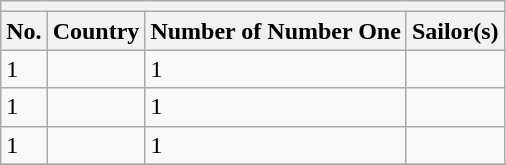<table class="sortable wikitable">
<tr>
<th colspan="4"></th>
</tr>
<tr>
<th>No.</th>
<th>Country</th>
<th>Number of Number One</th>
<th>Sailor(s)</th>
</tr>
<tr>
<td>1</td>
<td></td>
<td>1</td>
<td></td>
</tr>
<tr>
<td>1</td>
<td></td>
<td>1</td>
<td></td>
</tr>
<tr>
<td>1</td>
<td></td>
<td>1</td>
<td></td>
</tr>
<tr>
</tr>
</table>
